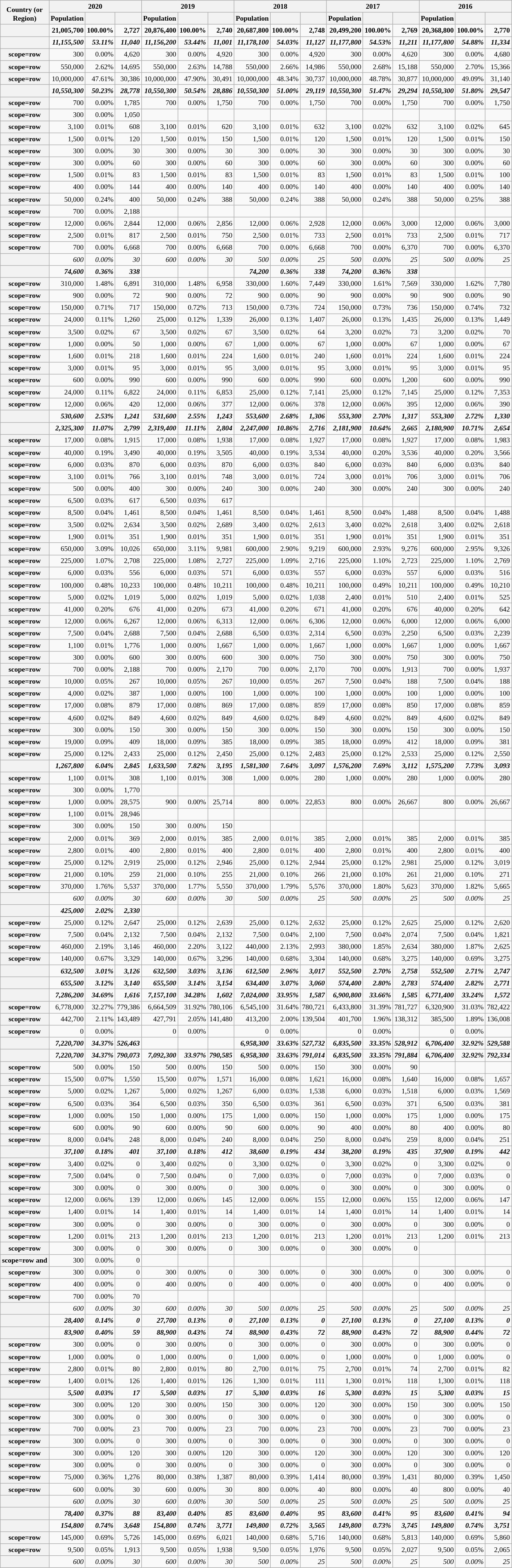<table class="nowrap sortable static-row-numbers sort-under plainrowheaders wikitable" style=text-align:right;font-size:small>
<tr>
<th scope=col rowspan=2 style=vertical-align:bottom;max-width:5em>Country (or Region)</th>
<th scope=col colspan=3>2020</th>
<th scope=col colspan=3>2019</th>
<th scope=col colspan=3>2018</th>
<th scope=col colspan=3>2017</th>
<th scope=col colspan=3>2016</th>
</tr>
<tr>
<th scope=col>Population</th>
<th scope=col></th>
<th scope=col></th>
<th scope=col>Population</th>
<th scope=col></th>
<th scope=col></th>
<th scope=col>Population</th>
<th scope=col></th>
<th scope=col></th>
<th scope=col>Population</th>
<th scope=col></th>
<th scope=col></th>
<th scope=col>Population</th>
<th scope=col></th>
<th scope=col></th>
</tr>
<tr class=static-row-header style=font-weight:bold>
<th scope=row style=text-align:left></th>
<td>21,005,700</td>
<td>100.00%</td>
<td>2,727</td>
<td>20,876,400</td>
<td>100.00%</td>
<td>2,740</td>
<td>20,687,800</td>
<td>100.00%</td>
<td>2,748</td>
<td>20,499,200</td>
<td>100.00%</td>
<td>2,769</td>
<td>20,368,800</td>
<td>100.00%</td>
<td>2,770</td>
</tr>
<tr class=static-row-header style=font-style:italic;font-weight:bold>
<th scope=row style=text-align:left></th>
<td>11,155,500</td>
<td>53.11%</td>
<td>11,040</td>
<td>11,156,200</td>
<td>53.44%</td>
<td>11,001</td>
<td>11,178,100</td>
<td>54.03%</td>
<td>11,127</td>
<td>11,177,800</td>
<td>54.53%</td>
<td>11,211</td>
<td>11,177,800</td>
<td>54.88%</td>
<td>11,334</td>
</tr>
<tr>
<th>scope=row </th>
<td>300</td>
<td>0.00%</td>
<td>4,620</td>
<td>300</td>
<td>0.00%</td>
<td>4,920</td>
<td>300</td>
<td>0.00%</td>
<td>4,920</td>
<td>300</td>
<td>0.00%</td>
<td>4,620</td>
<td>300</td>
<td>0.00%</td>
<td>4,680</td>
</tr>
<tr>
<th>scope=row </th>
<td>550,000</td>
<td>2.62%</td>
<td>14,695</td>
<td>550,000</td>
<td>2.63%</td>
<td>14,788</td>
<td>550,000</td>
<td>2.66%</td>
<td>14,986</td>
<td>550,000</td>
<td>2.68%</td>
<td>15,188</td>
<td>550,000</td>
<td>2.70%</td>
<td>15,366</td>
</tr>
<tr>
<th>scope=row </th>
<td>10,000,000</td>
<td>47.61%</td>
<td>30,386</td>
<td>10,000,000</td>
<td>47.90%</td>
<td>30,491</td>
<td>10,000,000</td>
<td>48.34%</td>
<td>30,737</td>
<td>10,000,000</td>
<td>48.78%</td>
<td>30,877</td>
<td>10,000,000</td>
<td>49.09%</td>
<td>31,140</td>
</tr>
<tr class=static-row-header style=font-style:italic;font-weight:bold>
<th scope=row style=text-align:left></th>
<td>10,550,300</td>
<td>50.23%</td>
<td>28,778</td>
<td>10,550,300</td>
<td>50.54%</td>
<td>28,886</td>
<td>10,550,300</td>
<td>51.00%</td>
<td>29,119</td>
<td>10,550,300</td>
<td>51.47%</td>
<td>29,294</td>
<td>10,550,300</td>
<td>51.80%</td>
<td>29,547</td>
</tr>
<tr>
<th>scope=row </th>
<td>700</td>
<td>0.00%</td>
<td>1,785</td>
<td>700</td>
<td>0.00%</td>
<td>1,750</td>
<td>700</td>
<td>0.00%</td>
<td>1,750</td>
<td>700</td>
<td>0.00%</td>
<td>1,750</td>
<td>700</td>
<td>0.00%</td>
<td>1,750</td>
</tr>
<tr>
<th>scope=row </th>
<td>300</td>
<td>0.00%</td>
<td>1,050</td>
<td></td>
<td></td>
<td></td>
<td></td>
<td></td>
<td></td>
<td></td>
<td></td>
<td></td>
<td></td>
<td></td>
<td></td>
</tr>
<tr>
<th>scope=row </th>
<td>3,100</td>
<td>0.01%</td>
<td>608</td>
<td>3,100</td>
<td>0.01%</td>
<td>620</td>
<td>3,100</td>
<td>0.01%</td>
<td>632</td>
<td>3,100</td>
<td>0.02%</td>
<td>632</td>
<td>3,100</td>
<td>0.02%</td>
<td>645</td>
</tr>
<tr>
<th>scope=row </th>
<td>1,500</td>
<td>0.01%</td>
<td>120</td>
<td>1,500</td>
<td>0.01%</td>
<td>150</td>
<td>1,500</td>
<td>0.01%</td>
<td>120</td>
<td>1,500</td>
<td>0.01%</td>
<td>120</td>
<td>1,500</td>
<td>0.01%</td>
<td>150</td>
</tr>
<tr>
<th>scope=row </th>
<td>300</td>
<td>0.00%</td>
<td>30</td>
<td>300</td>
<td>0.00%</td>
<td>30</td>
<td>300</td>
<td>0.00%</td>
<td>30</td>
<td>300</td>
<td>0.00%</td>
<td>30</td>
<td>300</td>
<td>0.00%</td>
<td>30</td>
</tr>
<tr>
<th>scope=row </th>
<td>300</td>
<td>0.00%</td>
<td>60</td>
<td>300</td>
<td>0.00%</td>
<td>60</td>
<td>300</td>
<td>0.00%</td>
<td>60</td>
<td>300</td>
<td>0.00%</td>
<td>60</td>
<td>300</td>
<td>0.00%</td>
<td>60</td>
</tr>
<tr>
<th>scope=row </th>
<td>1,500</td>
<td>0.01%</td>
<td>83</td>
<td>1,500</td>
<td>0.01%</td>
<td>83</td>
<td>1,500</td>
<td>0.01%</td>
<td>83</td>
<td>1,500</td>
<td>0.01%</td>
<td>83</td>
<td>1,500</td>
<td>0.01%</td>
<td>100</td>
</tr>
<tr>
<th>scope=row </th>
<td>400</td>
<td>0.00%</td>
<td>144</td>
<td>400</td>
<td>0.00%</td>
<td>140</td>
<td>400</td>
<td>0.00%</td>
<td>140</td>
<td>400</td>
<td>0.00%</td>
<td>140</td>
<td>400</td>
<td>0.00%</td>
<td>140</td>
</tr>
<tr>
<th>scope=row </th>
<td>50,000</td>
<td>0.24%</td>
<td>400</td>
<td>50,000</td>
<td>0.24%</td>
<td>388</td>
<td>50,000</td>
<td>0.24%</td>
<td>388</td>
<td>50,000</td>
<td>0.24%</td>
<td>388</td>
<td>50,000</td>
<td>0.25%</td>
<td>388</td>
</tr>
<tr>
<th>scope=row </th>
<td>700</td>
<td>0.00%</td>
<td>2,188</td>
<td></td>
<td></td>
<td></td>
<td></td>
<td></td>
<td></td>
<td></td>
<td></td>
<td></td>
<td></td>
<td></td>
<td></td>
</tr>
<tr>
<th>scope=row </th>
<td>12,000</td>
<td>0.06%</td>
<td>2,844</td>
<td>12,000</td>
<td>0.06%</td>
<td>2,856</td>
<td>12,000</td>
<td>0.06%</td>
<td>2,928</td>
<td>12,000</td>
<td>0.06%</td>
<td>3,000</td>
<td>12,000</td>
<td>0.06%</td>
<td>3,000</td>
</tr>
<tr>
<th>scope=row </th>
<td>2,500</td>
<td>0.01%</td>
<td>817</td>
<td>2,500</td>
<td>0.01%</td>
<td>750</td>
<td>2,500</td>
<td>0.01%</td>
<td>733</td>
<td>2,500</td>
<td>0.01%</td>
<td>733</td>
<td>2,500</td>
<td>0.01%</td>
<td>717</td>
</tr>
<tr>
<th>scope=row </th>
<td>700</td>
<td>0.00%</td>
<td>6,668</td>
<td>700</td>
<td>0.00%</td>
<td>6,668</td>
<td>700</td>
<td>0.00%</td>
<td>6,668</td>
<td>700</td>
<td>0.00%</td>
<td>6,370</td>
<td>700</td>
<td>0.00%</td>
<td>6,370</td>
</tr>
<tr class=static-row-header style=font-style:italic>
<th scope=row style=text-align:left></th>
<td>600</td>
<td>0.00%</td>
<td>30</td>
<td>600</td>
<td>0.00%</td>
<td>30</td>
<td>500</td>
<td>0.00%</td>
<td>25</td>
<td>500</td>
<td>0.00%</td>
<td>25</td>
<td>500</td>
<td>0.00%</td>
<td>25</td>
</tr>
<tr class=static-row-header style=font-style:italic;font-weight:bold>
<th scope=row style=text-align:left></th>
<td>74,600</td>
<td>0.36%</td>
<td>338</td>
<td></td>
<td></td>
<td></td>
<td>74,200</td>
<td>0.36%</td>
<td>338</td>
<td>74,200</td>
<td>0.36%</td>
<td>338</td>
<td></td>
<td></td>
<td></td>
</tr>
<tr>
<th>scope=row </th>
<td>310,000</td>
<td>1.48%</td>
<td>6,891</td>
<td>310,000</td>
<td>1.48%</td>
<td>6,958</td>
<td>330,000</td>
<td>1.60%</td>
<td>7,449</td>
<td>330,000</td>
<td>1.61%</td>
<td>7,569</td>
<td>330,000</td>
<td>1.62%</td>
<td>7,780</td>
</tr>
<tr>
<th>scope=row </th>
<td>900</td>
<td>0.00%</td>
<td>72</td>
<td>900</td>
<td>0.00%</td>
<td>72</td>
<td>900</td>
<td>0.00%</td>
<td>90</td>
<td>900</td>
<td>0.00%</td>
<td>90</td>
<td>900</td>
<td>0.00%</td>
<td>90</td>
</tr>
<tr>
<th>scope=row </th>
<td>150,000</td>
<td>0.71%</td>
<td>717</td>
<td>150,000</td>
<td>0.72%</td>
<td>713</td>
<td>150,000</td>
<td>0.73%</td>
<td>724</td>
<td>150,000</td>
<td>0.73%</td>
<td>736</td>
<td>150,000</td>
<td>0.74%</td>
<td>732</td>
</tr>
<tr>
<th>scope=row </th>
<td>24,000</td>
<td>0.11%</td>
<td>1,260</td>
<td>25,000</td>
<td>0.12%</td>
<td>1,339</td>
<td>26,000</td>
<td>0.13%</td>
<td>1,407</td>
<td>26,000</td>
<td>0.13%</td>
<td>1,435</td>
<td>26,000</td>
<td>0.13%</td>
<td>1,449</td>
</tr>
<tr>
<th>scope=row </th>
<td>3,500</td>
<td>0.02%</td>
<td>67</td>
<td>3,500</td>
<td>0.02%</td>
<td>67</td>
<td>3,500</td>
<td>0.02%</td>
<td>64</td>
<td>3,200</td>
<td>0.02%</td>
<td>73</td>
<td>3,200</td>
<td>0.02%</td>
<td>70</td>
</tr>
<tr>
<th>scope=row </th>
<td>1,000</td>
<td>0.00%</td>
<td>50</td>
<td>1,000</td>
<td>0.00%</td>
<td>67</td>
<td>1,000</td>
<td>0.00%</td>
<td>67</td>
<td>1,000</td>
<td>0.00%</td>
<td>67</td>
<td>1,000</td>
<td>0.00%</td>
<td>67</td>
</tr>
<tr>
<th>scope=row </th>
<td>1,600</td>
<td>0.01%</td>
<td>218</td>
<td>1,600</td>
<td>0.01%</td>
<td>224</td>
<td>1,600</td>
<td>0.01%</td>
<td>240</td>
<td>1,600</td>
<td>0.01%</td>
<td>224</td>
<td>1,600</td>
<td>0.01%</td>
<td>224</td>
</tr>
<tr>
<th>scope=row </th>
<td>3,000</td>
<td>0.01%</td>
<td>95</td>
<td>3,000</td>
<td>0.01%</td>
<td>95</td>
<td>3,000</td>
<td>0.01%</td>
<td>95</td>
<td>3,000</td>
<td>0.01%</td>
<td>95</td>
<td>3,000</td>
<td>0.01%</td>
<td>95</td>
</tr>
<tr>
<th>scope=row </th>
<td>600</td>
<td>0.00%</td>
<td>990</td>
<td>600</td>
<td>0.00%</td>
<td>990</td>
<td>600</td>
<td>0.00%</td>
<td>990</td>
<td>600</td>
<td>0.00%</td>
<td>1,200</td>
<td>600</td>
<td>0.00%</td>
<td>990</td>
</tr>
<tr>
<th>scope=row </th>
<td>24,000</td>
<td>0.11%</td>
<td>6,822</td>
<td>24,000</td>
<td>0.11%</td>
<td>6,853</td>
<td>25,000</td>
<td>0.12%</td>
<td>7,141</td>
<td>25,000</td>
<td>0.12%</td>
<td>7,145</td>
<td>25,000</td>
<td>0.12%</td>
<td>7,353</td>
</tr>
<tr>
<th>scope=row </th>
<td>12,000</td>
<td>0.06%</td>
<td>420</td>
<td>12,000</td>
<td>0.06%</td>
<td>377</td>
<td>12,000</td>
<td>0.06%</td>
<td>378</td>
<td>12,000</td>
<td>0.06%</td>
<td>395</td>
<td>12,000</td>
<td>0.06%</td>
<td>390</td>
</tr>
<tr class=static-row-header style=font-style:italic;font-weight:bold>
<th scope=row style=text-align:left></th>
<td>530,600</td>
<td>2.53%</td>
<td>1,241</td>
<td>531,600</td>
<td>2.55%</td>
<td>1,243</td>
<td>553,600</td>
<td>2.68%</td>
<td>1,306</td>
<td>553,300</td>
<td>2.70%</td>
<td>1,317</td>
<td>553,300</td>
<td>2.72%</td>
<td>1,330</td>
</tr>
<tr class=static-row-header style=font-style:italic;font-weight:bold>
<th scope=row style=text-align:left></th>
<td>2,325,300</td>
<td>11.07%</td>
<td>2,799</td>
<td>2,319,400</td>
<td>11.11%</td>
<td>2,804</td>
<td>2,247,000</td>
<td>10.86%</td>
<td>2,716</td>
<td>2,181,900</td>
<td>10.64%</td>
<td>2,665</td>
<td>2,180,900</td>
<td>10.71%</td>
<td>2,654</td>
</tr>
<tr>
<th>scope=row </th>
<td>17,000</td>
<td>0.08%</td>
<td>1,915</td>
<td>17,000</td>
<td>0.08%</td>
<td>1,938</td>
<td>17,000</td>
<td>0.08%</td>
<td>1,927</td>
<td>17,000</td>
<td>0.08%</td>
<td>1,927</td>
<td>17,000</td>
<td>0.08%</td>
<td>1,983</td>
</tr>
<tr>
<th>scope=row </th>
<td>40,000</td>
<td>0.19%</td>
<td>3,490</td>
<td>40,000</td>
<td>0.19%</td>
<td>3,505</td>
<td>40,000</td>
<td>0.19%</td>
<td>3,534</td>
<td>40,000</td>
<td>0.20%</td>
<td>3,536</td>
<td>40,000</td>
<td>0.20%</td>
<td>3,566</td>
</tr>
<tr>
<th>scope=row </th>
<td>6,000</td>
<td>0.03%</td>
<td>870</td>
<td>6,000</td>
<td>0.03%</td>
<td>870</td>
<td>6,000</td>
<td>0.03%</td>
<td>840</td>
<td>6,000</td>
<td>0.03%</td>
<td>840</td>
<td>6,000</td>
<td>0.03%</td>
<td>840</td>
</tr>
<tr>
<th>scope=row </th>
<td>3,100</td>
<td>0.01%</td>
<td>766</td>
<td>3,100</td>
<td>0.01%</td>
<td>748</td>
<td>3,000</td>
<td>0.01%</td>
<td>724</td>
<td>3,000</td>
<td>0.01%</td>
<td>706</td>
<td>3,000</td>
<td>0.01%</td>
<td>706</td>
</tr>
<tr>
<th>scope=row </th>
<td>500</td>
<td>0.00%</td>
<td>400</td>
<td>300</td>
<td>0.00%</td>
<td>240</td>
<td>300</td>
<td>0.00%</td>
<td>240</td>
<td>300</td>
<td>0.00%</td>
<td>240</td>
<td>300</td>
<td>0.00%</td>
<td>240</td>
</tr>
<tr>
<th>scope=row </th>
<td>6,500</td>
<td>0.03%</td>
<td>617</td>
<td>6,500</td>
<td>0.03%</td>
<td>617</td>
<td></td>
<td></td>
<td></td>
<td></td>
<td></td>
<td></td>
<td></td>
<td></td>
<td></td>
</tr>
<tr>
<th>scope=row </th>
<td>8,500</td>
<td>0.04%</td>
<td>1,461</td>
<td>8,500</td>
<td>0.04%</td>
<td>1,461</td>
<td>8,500</td>
<td>0.04%</td>
<td>1,461</td>
<td>8,500</td>
<td>0.04%</td>
<td>1,488</td>
<td>8,500</td>
<td>0.04%</td>
<td>1,488</td>
</tr>
<tr>
<th>scope=row </th>
<td>3,500</td>
<td>0.02%</td>
<td>2,634</td>
<td>3,500</td>
<td>0.02%</td>
<td>2,689</td>
<td>3,400</td>
<td>0.02%</td>
<td>2,613</td>
<td>3,400</td>
<td>0.02%</td>
<td>2,618</td>
<td>3,400</td>
<td>0.02%</td>
<td>2,618</td>
</tr>
<tr>
<th>scope=row </th>
<td>1,900</td>
<td>0.01%</td>
<td>351</td>
<td>1,900</td>
<td>0.01%</td>
<td>351</td>
<td>1,900</td>
<td>0.01%</td>
<td>351</td>
<td>1,900</td>
<td>0.01%</td>
<td>351</td>
<td>1,900</td>
<td>0.01%</td>
<td>351</td>
</tr>
<tr>
<th>scope=row </th>
<td>650,000</td>
<td>3.09%</td>
<td>10,026</td>
<td>650,000</td>
<td>3.11%</td>
<td>9,981</td>
<td>600,000</td>
<td>2.90%</td>
<td>9,219</td>
<td>600,000</td>
<td>2.93%</td>
<td>9,276</td>
<td>600,000</td>
<td>2.95%</td>
<td>9,326</td>
</tr>
<tr>
<th>scope=row </th>
<td>225,000</td>
<td>1.07%</td>
<td>2,708</td>
<td>225,000</td>
<td>1.08%</td>
<td>2,727</td>
<td>225,000</td>
<td>1.09%</td>
<td>2,716</td>
<td>225,000</td>
<td>1.10%</td>
<td>2,723</td>
<td>225,000</td>
<td>1.10%</td>
<td>2,769</td>
</tr>
<tr>
<th>scope=row </th>
<td>6,000</td>
<td>0.03%</td>
<td>556</td>
<td>6,000</td>
<td>0.03%</td>
<td>571</td>
<td>6,000</td>
<td>0.03%</td>
<td>557</td>
<td>6,000</td>
<td>0.03%</td>
<td>557</td>
<td>6,000</td>
<td>0.03%</td>
<td>516</td>
</tr>
<tr>
<th>scope=row </th>
<td>100,000</td>
<td>0.48%</td>
<td>10,233</td>
<td>100,000</td>
<td>0.48%</td>
<td>10,211</td>
<td>100,000</td>
<td>0.48%</td>
<td>10,211</td>
<td>100,000</td>
<td>0.49%</td>
<td>10,211</td>
<td>100,000</td>
<td>0.49%</td>
<td>10,210</td>
</tr>
<tr>
<th>scope=row </th>
<td>5,000</td>
<td>0.02%</td>
<td>1,019</td>
<td>5,000</td>
<td>0.02%</td>
<td>1,019</td>
<td>5,000</td>
<td>0.02%</td>
<td>1,038</td>
<td>2,400</td>
<td>0.01%</td>
<td>510</td>
<td>2,400</td>
<td>0.01%</td>
<td>525</td>
</tr>
<tr>
<th>scope=row </th>
<td>41,000</td>
<td>0.20%</td>
<td>676</td>
<td>41,000</td>
<td>0.20%</td>
<td>673</td>
<td>41,000</td>
<td>0.20%</td>
<td>671</td>
<td>41,000</td>
<td>0.20%</td>
<td>676</td>
<td>40,000</td>
<td>0.20%</td>
<td>642</td>
</tr>
<tr>
<th>scope=row </th>
<td>12,000</td>
<td>0.06%</td>
<td>6,267</td>
<td>12,000</td>
<td>0.06%</td>
<td>6,313</td>
<td>12,000</td>
<td>0.06%</td>
<td>6,306</td>
<td>12,000</td>
<td>0.06%</td>
<td>6,000</td>
<td>12,000</td>
<td>0.06%</td>
<td>6,000</td>
</tr>
<tr>
<th>scope=row </th>
<td>7,500</td>
<td>0.04%</td>
<td>2,688</td>
<td>7,500</td>
<td>0.04%</td>
<td>2,688</td>
<td>6,500</td>
<td>0.03%</td>
<td>2,314</td>
<td>6,500</td>
<td>0.03%</td>
<td>2,250</td>
<td>6,500</td>
<td>0.03%</td>
<td>2,239</td>
</tr>
<tr>
<th>scope=row </th>
<td>1,100</td>
<td>0.01%</td>
<td>1,776</td>
<td>1,000</td>
<td>0.00%</td>
<td>1,667</td>
<td>1,000</td>
<td>0.00%</td>
<td>1,667</td>
<td>1,000</td>
<td>0.00%</td>
<td>1,667</td>
<td>1,000</td>
<td>0.00%</td>
<td>1,667</td>
</tr>
<tr>
<th>scope=row </th>
<td>300</td>
<td>0.00%</td>
<td>600</td>
<td>300</td>
<td>0.00%</td>
<td>600</td>
<td>300</td>
<td>0.00%</td>
<td>750</td>
<td>300</td>
<td>0.00%</td>
<td>750</td>
<td>300</td>
<td>0.00%</td>
<td>750</td>
</tr>
<tr>
<th>scope=row </th>
<td>700</td>
<td>0.00%</td>
<td>2,188</td>
<td>700</td>
<td>0.00%</td>
<td>2,170</td>
<td>700</td>
<td>0.00%</td>
<td>2,170</td>
<td>700</td>
<td>0.00%</td>
<td>1,913</td>
<td>700</td>
<td>0.00%</td>
<td>1,937</td>
</tr>
<tr>
<th>scope=row </th>
<td>10,000</td>
<td>0.05%</td>
<td>267</td>
<td>10,000</td>
<td>0.05%</td>
<td>267</td>
<td>10,000</td>
<td>0.05%</td>
<td>267</td>
<td>7,500</td>
<td>0.04%</td>
<td>188</td>
<td>7,500</td>
<td>0.04%</td>
<td>188</td>
</tr>
<tr>
<th>scope=row </th>
<td>4,000</td>
<td>0.02%</td>
<td>387</td>
<td>1,000</td>
<td>0.00%</td>
<td>100</td>
<td>1,000</td>
<td>0.00%</td>
<td>100</td>
<td>1,000</td>
<td>0.00%</td>
<td>100</td>
<td>1,000</td>
<td>0.00%</td>
<td>100</td>
</tr>
<tr>
<th>scope=row </th>
<td>17,000</td>
<td>0.08%</td>
<td>879</td>
<td>17,000</td>
<td>0.08%</td>
<td>869</td>
<td>17,000</td>
<td>0.08%</td>
<td>859</td>
<td>17,000</td>
<td>0.08%</td>
<td>850</td>
<td>17,000</td>
<td>0.08%</td>
<td>859</td>
</tr>
<tr>
<th>scope=row </th>
<td>4,600</td>
<td>0.02%</td>
<td>849</td>
<td>4,600</td>
<td>0.02%</td>
<td>849</td>
<td>4,600</td>
<td>0.02%</td>
<td>849</td>
<td>4,600</td>
<td>0.02%</td>
<td>849</td>
<td>4,600</td>
<td>0.02%</td>
<td>849</td>
</tr>
<tr>
<th>scope=row </th>
<td>300</td>
<td>0.00%</td>
<td>150</td>
<td>300</td>
<td>0.00%</td>
<td>150</td>
<td>300</td>
<td>0.00%</td>
<td>150</td>
<td>300</td>
<td>0.00%</td>
<td>150</td>
<td>300</td>
<td>0.00%</td>
<td>150</td>
</tr>
<tr>
<th>scope=row </th>
<td>19,000</td>
<td>0.09%</td>
<td>409</td>
<td>18,000</td>
<td>0.09%</td>
<td>385</td>
<td>18,000</td>
<td>0.09%</td>
<td>385</td>
<td>18,000</td>
<td>0.09%</td>
<td>412</td>
<td>18,000</td>
<td>0.09%</td>
<td>381</td>
</tr>
<tr>
<th>scope=row </th>
<td>25,000</td>
<td>0.12%</td>
<td>2,433</td>
<td>25,000</td>
<td>0.12%</td>
<td>2,450</td>
<td>25,000</td>
<td>0.12%</td>
<td>2,483</td>
<td>25,000</td>
<td>0.12%</td>
<td>2,533</td>
<td>25,000</td>
<td>0.12%</td>
<td>2,550</td>
</tr>
<tr class=static-row-header style=font-style:italic;font-weight:bold>
<th scope=row style=text-align:left></th>
<td>1,267,800</td>
<td>6.04%</td>
<td>2,845</td>
<td>1,633,500</td>
<td>7.82%</td>
<td>3,195</td>
<td>1,581,300</td>
<td>7.64%</td>
<td>3,097</td>
<td>1,576,200</td>
<td>7.69%</td>
<td>3,112</td>
<td>1,575,200</td>
<td>7.73%</td>
<td>3,093</td>
</tr>
<tr>
<th>scope=row </th>
<td>1,100</td>
<td>0.01%</td>
<td>308</td>
<td>1,100</td>
<td>0.01%</td>
<td>308</td>
<td>1,000</td>
<td>0.00%</td>
<td>280</td>
<td>1,000</td>
<td>0.00%</td>
<td>280</td>
<td>1,000</td>
<td>0.00%</td>
<td>280</td>
</tr>
<tr>
<th>scope=row </th>
<td>300</td>
<td>0.00%</td>
<td>1,770</td>
<td></td>
<td></td>
<td></td>
<td></td>
<td></td>
<td></td>
<td></td>
<td></td>
<td></td>
<td></td>
<td></td>
<td></td>
</tr>
<tr>
<th>scope=row </th>
<td>1,000</td>
<td>0.00%</td>
<td>28,575</td>
<td>900</td>
<td>0.00%</td>
<td>25,714</td>
<td>800</td>
<td>0.00%</td>
<td>22,853</td>
<td>800</td>
<td>0.00%</td>
<td>26,667</td>
<td>800</td>
<td>0.00%</td>
<td>26,667</td>
</tr>
<tr>
<th>scope=row </th>
<td>1,100</td>
<td>0.01%</td>
<td>28,946</td>
<td></td>
<td></td>
<td></td>
<td></td>
<td></td>
<td></td>
<td></td>
<td></td>
<td></td>
<td></td>
<td></td>
<td></td>
</tr>
<tr>
<th>scope=row </th>
<td>300</td>
<td>0.00%</td>
<td>150</td>
<td>300</td>
<td>0.00%</td>
<td>150</td>
<td></td>
<td></td>
<td></td>
<td></td>
<td></td>
<td></td>
<td></td>
<td></td>
<td></td>
</tr>
<tr>
<th>scope=row </th>
<td>2,000</td>
<td>0.01%</td>
<td>369</td>
<td>2,000</td>
<td>0.01%</td>
<td>385</td>
<td>2,000</td>
<td>0.01%</td>
<td>385</td>
<td>2,000</td>
<td>0.01%</td>
<td>385</td>
<td>2,000</td>
<td>0.01%</td>
<td>385</td>
</tr>
<tr>
<th>scope=row </th>
<td>2,800</td>
<td>0.01%</td>
<td>400</td>
<td>2,800</td>
<td>0.01%</td>
<td>400</td>
<td>2,800</td>
<td>0.01%</td>
<td>400</td>
<td>2,800</td>
<td>0.01%</td>
<td>400</td>
<td>2,800</td>
<td>0.01%</td>
<td>400</td>
</tr>
<tr>
<th>scope=row </th>
<td>25,000</td>
<td>0.12%</td>
<td>2,919</td>
<td>25,000</td>
<td>0.12%</td>
<td>2,946</td>
<td>25,000</td>
<td>0.12%</td>
<td>2,944</td>
<td>25,000</td>
<td>0.12%</td>
<td>2,981</td>
<td>25,000</td>
<td>0.12%</td>
<td>3,019</td>
</tr>
<tr>
<th>scope=row </th>
<td>21,000</td>
<td>0.10%</td>
<td>259</td>
<td>21,000</td>
<td>0.10%</td>
<td>255</td>
<td>21,000</td>
<td>0.10%</td>
<td>266</td>
<td>21,000</td>
<td>0.10%</td>
<td>261</td>
<td>21,000</td>
<td>0.10%</td>
<td>271</td>
</tr>
<tr>
<th>scope=row </th>
<td>370,000</td>
<td>1.76%</td>
<td>5,537</td>
<td>370,000</td>
<td>1.77%</td>
<td>5,550</td>
<td>370,000</td>
<td>1.79%</td>
<td>5,576</td>
<td>370,000</td>
<td>1.80%</td>
<td>5,623</td>
<td>370,000</td>
<td>1.82%</td>
<td>5,665</td>
</tr>
<tr class=static-row-header style=font-style:italic>
<th scope=row style=text-align:left></th>
<td>600</td>
<td>0.00%</td>
<td>30</td>
<td>600</td>
<td>0.00%</td>
<td>30</td>
<td>500</td>
<td>0.00%</td>
<td>25</td>
<td>500</td>
<td>0.00%</td>
<td>25</td>
<td>500</td>
<td>0.00%</td>
<td>25</td>
</tr>
<tr class=static-row-header style=font-style:italic;font-weight:bold>
<th scope=row style=text-align:left></th>
<td>425,000</td>
<td>2.02%</td>
<td>2,330</td>
<td></td>
<td></td>
<td></td>
<td></td>
<td></td>
<td></td>
<td></td>
<td></td>
<td></td>
<td></td>
<td></td>
<td></td>
</tr>
<tr>
<th>scope=row </th>
<td>25,000</td>
<td>0.12%</td>
<td>2,647</td>
<td>25,000</td>
<td>0.12%</td>
<td>2,639</td>
<td>25,000</td>
<td>0.12%</td>
<td>2,632</td>
<td>25,000</td>
<td>0.12%</td>
<td>2,625</td>
<td>25,000</td>
<td>0.12%</td>
<td>2,620</td>
</tr>
<tr>
<th>scope=row </th>
<td>7,500</td>
<td>0.04%</td>
<td>2,132</td>
<td>7,500</td>
<td>0.04%</td>
<td>2,132</td>
<td>7,500</td>
<td>0.04%</td>
<td>2,100</td>
<td>7,500</td>
<td>0.04%</td>
<td>2,074</td>
<td>7,500</td>
<td>0.04%</td>
<td>1,821</td>
</tr>
<tr>
<th>scope=row </th>
<td>460,000</td>
<td>2.19%</td>
<td>3,146</td>
<td>460,000</td>
<td>2.20%</td>
<td>3,122</td>
<td>440,000</td>
<td>2.13%</td>
<td>2,993</td>
<td>380,000</td>
<td>1.85%</td>
<td>2,634</td>
<td>380,000</td>
<td>1.87%</td>
<td>2,625</td>
</tr>
<tr>
<th>scope=row </th>
<td>140,000</td>
<td>0.67%</td>
<td>3,329</td>
<td>140,000</td>
<td>0.67%</td>
<td>3,296</td>
<td>140,000</td>
<td>0.68%</td>
<td>3,304</td>
<td>140,000</td>
<td>0.68%</td>
<td>3,275</td>
<td>140,000</td>
<td>0.69%</td>
<td>3,275</td>
</tr>
<tr class=static-row-header style=font-style:italic;font-weight:bold>
<th scope=row style=text-align:left></th>
<td>632,500</td>
<td>3.01%</td>
<td>3,126</td>
<td>632,500</td>
<td>3.03%</td>
<td>3,136</td>
<td>612,500</td>
<td>2.96%</td>
<td>3,017</td>
<td>552,500</td>
<td>2.70%</td>
<td>2,758</td>
<td>552,500</td>
<td>2.71%</td>
<td>2,747</td>
</tr>
<tr class=static-row-header style=font-style:italic;font-weight:bold>
<th scope=row style=text-align:left></th>
<td>655,500</td>
<td>3.12%</td>
<td>3,140</td>
<td>655,500</td>
<td>3.14%</td>
<td>3,154</td>
<td>634,400</td>
<td>3.07%</td>
<td>3,060</td>
<td>574,400</td>
<td>2.80%</td>
<td>2,783</td>
<td>574,400</td>
<td>2.82%</td>
<td>2,771</td>
</tr>
<tr class=static-row-header style=font-style:italic;font-weight:bold>
<th scope=row style=text-align:left></th>
<td>7,286,200</td>
<td>34.69%</td>
<td>1,616</td>
<td>7,157,100</td>
<td>34.28%</td>
<td>1,602</td>
<td>7,024,000</td>
<td>33.95%</td>
<td>1,587</td>
<td>6,900,800</td>
<td>33.66%</td>
<td>1,585</td>
<td>6,771,400</td>
<td>33.24%</td>
<td>1,572</td>
</tr>
<tr>
<th>scope=row </th>
<td>6,778,000</td>
<td>32.27%</td>
<td>779,386</td>
<td>6,664,509</td>
<td>31.92%</td>
<td>780,106</td>
<td>6,545,100</td>
<td>31.64%</td>
<td>780,721</td>
<td>6,433,800</td>
<td>31.39%</td>
<td>781,727</td>
<td>6,320,900</td>
<td>31.03%</td>
<td>782,422</td>
</tr>
<tr>
<th>scope=row </th>
<td>442,700</td>
<td>2.11%</td>
<td>143,489</td>
<td>427,791</td>
<td>2.05%</td>
<td>141,480</td>
<td>413,200</td>
<td>2.00%</td>
<td>139,504</td>
<td>401,700</td>
<td>1.96%</td>
<td>138,312</td>
<td>385,500</td>
<td>1.89%</td>
<td>136,008</td>
</tr>
<tr>
<th>scope=row </th>
<td>0</td>
<td>0.00%</td>
<td></td>
<td>0</td>
<td>0.00%</td>
<td></td>
<td>0</td>
<td>0.00%</td>
<td></td>
<td>0</td>
<td>0.00%</td>
<td></td>
<td>0</td>
<td>0.00%</td>
<td></td>
</tr>
<tr class=static-row-header style=font-style:italic;font-weight:bold>
<th scope=row style=text-align:left></th>
<td>7,220,700</td>
<td>34.37%</td>
<td>526,463</td>
<td></td>
<td></td>
<td></td>
<td>6,958,300</td>
<td>33.63%</td>
<td>527,732</td>
<td>6,835,500</td>
<td>33.35%</td>
<td>528,912</td>
<td>6,706,400</td>
<td>32.92%</td>
<td>529,588</td>
</tr>
<tr class=static-row-header style=font-style:italic;font-weight:bold>
<th scope=row style=text-align:left></th>
<td>7,220,700</td>
<td>34.37%</td>
<td>790,073</td>
<td>7,092,300</td>
<td>33.97%</td>
<td>790,585</td>
<td>6,958,300</td>
<td>33.63%</td>
<td>791,014</td>
<td>6,835,500</td>
<td>33.35%</td>
<td>791,884</td>
<td>6,706,400</td>
<td>32.92%</td>
<td>792,334</td>
</tr>
<tr>
<th>scope=row </th>
<td>500</td>
<td>0.00%</td>
<td>150</td>
<td>500</td>
<td>0.00%</td>
<td>150</td>
<td>500</td>
<td>0.00%</td>
<td>150</td>
<td>300</td>
<td>0.00%</td>
<td>90</td>
<td></td>
<td></td>
<td></td>
</tr>
<tr>
<th>scope=row </th>
<td>15,500</td>
<td>0.07%</td>
<td>1,550</td>
<td>15,500</td>
<td>0.07%</td>
<td>1,571</td>
<td>16,000</td>
<td>0.08%</td>
<td>1,621</td>
<td>16,000</td>
<td>0.08%</td>
<td>1,640</td>
<td>16,000</td>
<td>0.08%</td>
<td>1,657</td>
</tr>
<tr>
<th>scope=row </th>
<td>5,000</td>
<td>0.02%</td>
<td>1,267</td>
<td>5,000</td>
<td>0.02%</td>
<td>1,267</td>
<td>6,000</td>
<td>0.03%</td>
<td>1,538</td>
<td>6,000</td>
<td>0.03%</td>
<td>1,518</td>
<td>6,000</td>
<td>0.03%</td>
<td>1,569</td>
</tr>
<tr>
<th>scope=row </th>
<td>6,500</td>
<td>0.03%</td>
<td>364</td>
<td>6,500</td>
<td>0.03%</td>
<td>350</td>
<td>6,500</td>
<td>0.03%</td>
<td>361</td>
<td>6,500</td>
<td>0.03%</td>
<td>371</td>
<td>6,500</td>
<td>0.03%</td>
<td>381</td>
</tr>
<tr>
<th>scope=row </th>
<td>1,000</td>
<td>0.00%</td>
<td>150</td>
<td>1,000</td>
<td>0.00%</td>
<td>175</td>
<td>1,000</td>
<td>0.00%</td>
<td>150</td>
<td>1,000</td>
<td>0.00%</td>
<td>175</td>
<td>1,000</td>
<td>0.00%</td>
<td>175</td>
</tr>
<tr>
<th>scope=row </th>
<td>600</td>
<td>0.00%</td>
<td>90</td>
<td>600</td>
<td>0.00%</td>
<td>90</td>
<td>600</td>
<td>0.00%</td>
<td>90</td>
<td>400</td>
<td>0.00%</td>
<td>80</td>
<td>400</td>
<td>0.00%</td>
<td>80</td>
</tr>
<tr>
<th>scope=row </th>
<td>8,000</td>
<td>0.04%</td>
<td>248</td>
<td>8,000</td>
<td>0.04%</td>
<td>240</td>
<td>8,000</td>
<td>0.04%</td>
<td>250</td>
<td>8,000</td>
<td>0.04%</td>
<td>259</td>
<td>8,000</td>
<td>0.04%</td>
<td>251</td>
</tr>
<tr class=static-row-header style=font-style:italic;font-weight:bold>
<th scope=row style=text-align:left></th>
<td>37,100</td>
<td>0.18%</td>
<td>401</td>
<td>37,100</td>
<td>0.18%</td>
<td>412</td>
<td>38,600</td>
<td>0.19%</td>
<td>434</td>
<td>38,200</td>
<td>0.19%</td>
<td>435</td>
<td>37,900</td>
<td>0.19%</td>
<td>442</td>
</tr>
<tr>
<th>scope=row </th>
<td>3,400</td>
<td>0.02%</td>
<td>0</td>
<td>3,400</td>
<td>0.02%</td>
<td>0</td>
<td>3,300</td>
<td>0.02%</td>
<td>0</td>
<td>3,300</td>
<td>0.02%</td>
<td>0</td>
<td>3,300</td>
<td>0.02%</td>
<td>0</td>
</tr>
<tr>
<th>scope=row </th>
<td>7,500</td>
<td>0.04%</td>
<td>0</td>
<td>7,500</td>
<td>0.04%</td>
<td>0</td>
<td>7,000</td>
<td>0.03%</td>
<td>0</td>
<td>7,000</td>
<td>0.03%</td>
<td>0</td>
<td>7,000</td>
<td>0.03%</td>
<td>0</td>
</tr>
<tr>
<th>scope=row </th>
<td>300</td>
<td>0.00%</td>
<td>0</td>
<td>300</td>
<td>0.00%</td>
<td>0</td>
<td>300</td>
<td>0.00%</td>
<td>0</td>
<td>300</td>
<td>0.00%</td>
<td>0</td>
<td>300</td>
<td>0.00%</td>
<td>0</td>
</tr>
<tr>
<th>scope=row </th>
<td>12,000</td>
<td>0.06%</td>
<td>139</td>
<td>12,000</td>
<td>0.06%</td>
<td>145</td>
<td>12,000</td>
<td>0.06%</td>
<td>155</td>
<td>12,000</td>
<td>0.06%</td>
<td>155</td>
<td>12,000</td>
<td>0.06%</td>
<td>147</td>
</tr>
<tr>
<th>scope=row </th>
<td>1,400</td>
<td>0.01%</td>
<td>14</td>
<td>1,400</td>
<td>0.01%</td>
<td>14</td>
<td>1,400</td>
<td>0.01%</td>
<td>14</td>
<td>1,400</td>
<td>0.01%</td>
<td>14</td>
<td>1,400</td>
<td>0.01%</td>
<td>14</td>
</tr>
<tr>
<th>scope=row </th>
<td>300</td>
<td>0.00%</td>
<td>0</td>
<td>300</td>
<td>0.00%</td>
<td>0</td>
<td>300</td>
<td>0.00%</td>
<td>0</td>
<td>300</td>
<td>0.00%</td>
<td>0</td>
<td>300</td>
<td>0.00%</td>
<td>0</td>
</tr>
<tr>
<th>scope=row </th>
<td>1,200</td>
<td>0.01%</td>
<td>213</td>
<td>1,200</td>
<td>0.01%</td>
<td>213</td>
<td>1,200</td>
<td>0.01%</td>
<td>213</td>
<td>1,200</td>
<td>0.01%</td>
<td>213</td>
<td>1,200</td>
<td>0.01%</td>
<td>213</td>
</tr>
<tr>
<th>scope=row </th>
<td>300</td>
<td>0.00%</td>
<td>0</td>
<td>300</td>
<td>0.00%</td>
<td>0</td>
<td>300</td>
<td>0.00%</td>
<td>0</td>
<td>300</td>
<td>0.00%</td>
<td>0</td>
<td></td>
<td></td>
<td></td>
</tr>
<tr>
<th>scope=row  and<br></th>
<td>300</td>
<td>0.00%</td>
<td>0</td>
<td></td>
<td></td>
<td></td>
<td></td>
<td></td>
<td></td>
<td></td>
<td></td>
<td></td>
<td></td>
<td></td>
<td></td>
</tr>
<tr>
<th>scope=row </th>
<td>300</td>
<td>0.00%</td>
<td>0</td>
<td>300</td>
<td>0.00%</td>
<td>0</td>
<td>300</td>
<td>0.00%</td>
<td>0</td>
<td>300</td>
<td>0.00%</td>
<td>0</td>
<td>300</td>
<td>0.00%</td>
<td>0</td>
</tr>
<tr>
<th>scope=row </th>
<td>400</td>
<td>0.00%</td>
<td>0</td>
<td>400</td>
<td>0.00%</td>
<td>0</td>
<td>400</td>
<td>0.00%</td>
<td>0</td>
<td>400</td>
<td>0.00%</td>
<td>0</td>
<td>400</td>
<td>0.00%</td>
<td>0</td>
</tr>
<tr>
<th>scope=row </th>
<td>700</td>
<td>0.00%</td>
<td>70</td>
<td></td>
<td></td>
<td></td>
<td></td>
<td></td>
<td></td>
<td></td>
<td></td>
<td></td>
<td></td>
<td></td>
<td></td>
</tr>
<tr class=static-row-header style=font-style:italic>
<th scope=row style=text-align:left></th>
<td>600</td>
<td>0.00%</td>
<td>30</td>
<td>600</td>
<td>0.00%</td>
<td>30</td>
<td>500</td>
<td>0.00%</td>
<td>25</td>
<td>500</td>
<td>0.00%</td>
<td>25</td>
<td>500</td>
<td>0.00%</td>
<td>25</td>
</tr>
<tr class=static-row-header style=font-style:italic;font-weight:bold>
<th scope=row style=text-align:left></th>
<td>28,400</td>
<td>0.14%</td>
<td>0</td>
<td>27,700</td>
<td>0.13%</td>
<td>0</td>
<td>27,100</td>
<td>0.13%</td>
<td>0</td>
<td>27,100</td>
<td>0.13%</td>
<td>0</td>
<td>27,100</td>
<td>0.13%</td>
<td>0</td>
</tr>
<tr class=static-row-header style=font-style:italic;font-weight:bold>
<th scope=row style=text-align:left></th>
<td>83,900</td>
<td>0.40%</td>
<td>59</td>
<td>88,900</td>
<td>0.43%</td>
<td>74</td>
<td>88,900</td>
<td>0.43%</td>
<td>72</td>
<td>88,900</td>
<td>0.43%</td>
<td>72</td>
<td>88,900</td>
<td>0.44%</td>
<td>72</td>
</tr>
<tr>
<th>scope=row </th>
<td>300</td>
<td>0.00%</td>
<td>0</td>
<td>300</td>
<td>0.00%</td>
<td>0</td>
<td>300</td>
<td>0.00%</td>
<td>0</td>
<td>300</td>
<td>0.00%</td>
<td>0</td>
<td>300</td>
<td>0.00%</td>
<td>0</td>
</tr>
<tr>
<th>scope=row </th>
<td>1,000</td>
<td>0.00%</td>
<td>0</td>
<td>1,000</td>
<td>0.00%</td>
<td>0</td>
<td>1,000</td>
<td>0.00%</td>
<td>0</td>
<td>1,000</td>
<td>0.00%</td>
<td>0</td>
<td>1,000</td>
<td>0.00%</td>
<td>0</td>
</tr>
<tr>
<th>scope=row </th>
<td>2,800</td>
<td>0.01%</td>
<td>80</td>
<td>2,800</td>
<td>0.01%</td>
<td>80</td>
<td>2,700</td>
<td>0.01%</td>
<td>75</td>
<td>2,700</td>
<td>0.01%</td>
<td>74</td>
<td>2,700</td>
<td>0.01%</td>
<td>82</td>
</tr>
<tr>
<th>scope=row </th>
<td>1,400</td>
<td>0.01%</td>
<td>126</td>
<td>1,400</td>
<td>0.01%</td>
<td>126</td>
<td>1,300</td>
<td>0.01%</td>
<td>111</td>
<td>1,300</td>
<td>0.01%</td>
<td>118</td>
<td>1,300</td>
<td>0.01%</td>
<td>118</td>
</tr>
<tr class=static-row-header style=font-style:italic;font-weight:bold>
<th scope=row style=text-align:left></th>
<td>5,500</td>
<td>0.03%</td>
<td>17</td>
<td>5,500</td>
<td>0.03%</td>
<td>17</td>
<td>5,300</td>
<td>0.03%</td>
<td>16</td>
<td>5,300</td>
<td>0.03%</td>
<td>15</td>
<td>5,300</td>
<td>0.03%</td>
<td>15</td>
</tr>
<tr>
<th>scope=row </th>
<td>300</td>
<td>0.00%</td>
<td>120</td>
<td>300</td>
<td>0.00%</td>
<td>150</td>
<td>300</td>
<td>0.00%</td>
<td>120</td>
<td>300</td>
<td>0.00%</td>
<td>150</td>
<td>300</td>
<td>0.00%</td>
<td>150</td>
</tr>
<tr>
<th>scope=row </th>
<td>300</td>
<td>0.00%</td>
<td>0</td>
<td>300</td>
<td>0.00%</td>
<td>0</td>
<td>300</td>
<td>0.00%</td>
<td>0</td>
<td>300</td>
<td>0.00%</td>
<td>0</td>
<td>300</td>
<td>0.00%</td>
<td>0</td>
</tr>
<tr>
<th>scope=row </th>
<td>700</td>
<td>0.00%</td>
<td>23</td>
<td>700</td>
<td>0.00%</td>
<td>23</td>
<td>700</td>
<td>0.00%</td>
<td>23</td>
<td>700</td>
<td>0.00%</td>
<td>23</td>
<td>700</td>
<td>0.00%</td>
<td>23</td>
</tr>
<tr>
<th>scope=row </th>
<td>300</td>
<td>0.00%</td>
<td>0</td>
<td>300</td>
<td>0.00%</td>
<td>0</td>
<td>300</td>
<td>0.00%</td>
<td>0</td>
<td>300</td>
<td>0.00%</td>
<td>0</td>
<td>300</td>
<td>0.00%</td>
<td>0</td>
</tr>
<tr>
<th>scope=row </th>
<td>300</td>
<td>0.00%</td>
<td>120</td>
<td>300</td>
<td>0.00%</td>
<td>120</td>
<td>300</td>
<td>0.00%</td>
<td>120</td>
<td>300</td>
<td>0.00%</td>
<td>120</td>
<td>300</td>
<td>0.00%</td>
<td>120</td>
</tr>
<tr>
<th>scope=row </th>
<td>300</td>
<td>0.00%</td>
<td>0</td>
<td>300</td>
<td>0.00%</td>
<td>0</td>
<td>300</td>
<td>0.00%</td>
<td>0</td>
<td>300</td>
<td>0.00%</td>
<td>0</td>
<td>300</td>
<td>0.00%</td>
<td>0</td>
</tr>
<tr>
<th>scope=row </th>
<td>75,000</td>
<td>0.36%</td>
<td>1,276</td>
<td>80,000</td>
<td>0.38%</td>
<td>1,387</td>
<td>80,000</td>
<td>0.39%</td>
<td>1,414</td>
<td>80,000</td>
<td>0.39%</td>
<td>1,431</td>
<td>80,000</td>
<td>0.39%</td>
<td>1,450</td>
</tr>
<tr>
<th>scope=row </th>
<td>600</td>
<td>0.00%</td>
<td>30</td>
<td>600</td>
<td>0.00%</td>
<td>30</td>
<td>800</td>
<td>0.00%</td>
<td>40</td>
<td>800</td>
<td>0.00%</td>
<td>40</td>
<td>800</td>
<td>0.00%</td>
<td>40</td>
</tr>
<tr class=static-row-header style=font-style:italic>
<th scope=row style=text-align:left></th>
<td>600</td>
<td>0.00%</td>
<td>30</td>
<td>600</td>
<td>0.00%</td>
<td>30</td>
<td>500</td>
<td>0.00%</td>
<td>25</td>
<td>500</td>
<td>0.00%</td>
<td>25</td>
<td>500</td>
<td>0.00%</td>
<td>25</td>
</tr>
<tr class=static-row-header style=font-style:italic;font-weight:bold>
<th scope=row style=text-align:left></th>
<td>78,400</td>
<td>0.37%</td>
<td>88</td>
<td>83,400</td>
<td>0.40%</td>
<td>85</td>
<td>83,600</td>
<td>0.40%</td>
<td>95</td>
<td>83,600</td>
<td>0.41%</td>
<td>95</td>
<td>83,600</td>
<td>0.41%</td>
<td>94</td>
</tr>
<tr class=static-row-header style=font-style:italic;font-weight:bold>
<th scope=row style=text-align:left></th>
<td>154,800</td>
<td>0.74%</td>
<td>3,648</td>
<td>154,800</td>
<td>0.74%</td>
<td>3,771</td>
<td>149,800</td>
<td>0.72%</td>
<td>3,565</td>
<td>149,800</td>
<td>0.73%</td>
<td>3,745</td>
<td>149,800</td>
<td>0.74%</td>
<td>3,751</td>
</tr>
<tr>
<th>scope=row </th>
<td>145,000</td>
<td>0.69%</td>
<td>5,726</td>
<td>145,000</td>
<td>0.69%</td>
<td>6,021</td>
<td>140,000</td>
<td>0.68%</td>
<td>5,716</td>
<td>140,000</td>
<td>0.68%</td>
<td>5,813</td>
<td>140,000</td>
<td>0.69%</td>
<td>5,860</td>
</tr>
<tr>
<th>scope=row </th>
<td>9,500</td>
<td>0.05%</td>
<td>1,913</td>
<td>9,500</td>
<td>0.05%</td>
<td>1,938</td>
<td>9,500</td>
<td>0.05%</td>
<td>1,976</td>
<td>9,500</td>
<td>0.05%</td>
<td>2,027</td>
<td>9,500</td>
<td>0.05%</td>
<td>2,065</td>
</tr>
<tr class=static-row-header style=font-style:italic>
<th scope=row style=text-align:left></th>
<td>600</td>
<td>0.00%</td>
<td>30</td>
<td>600</td>
<td>0.00%</td>
<td>30</td>
<td>500</td>
<td>0.00%</td>
<td>25</td>
<td>500</td>
<td>0.00%</td>
<td>25</td>
<td>500</td>
<td>0.00%</td>
<td>25</td>
</tr>
</table>
